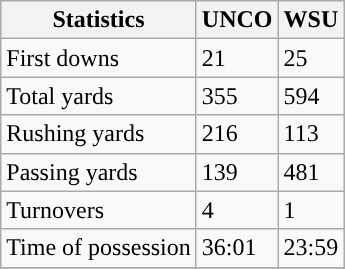<table class="wikitable" style="float: left;">
<tr>
<th>Statistics</th>
<th>UNCO</th>
<th>WSU</th>
</tr>
<tr>
<td>First downs</td>
<td>21</td>
<td>25</td>
</tr>
<tr>
<td>Total yards</td>
<td>355</td>
<td>594</td>
</tr>
<tr>
<td>Rushing yards</td>
<td>216</td>
<td>113</td>
</tr>
<tr>
<td>Passing yards</td>
<td>139</td>
<td>481</td>
</tr>
<tr>
<td>Turnovers</td>
<td>4</td>
<td>1</td>
</tr>
<tr>
<td>Time of possession</td>
<td>36:01</td>
<td>23:59</td>
</tr>
<tr>
</tr>
</table>
